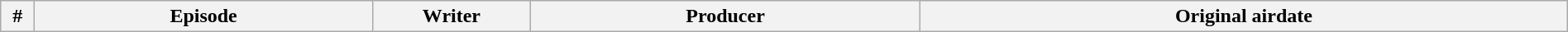<table class="wikitable plainrowheaders" style="width:100%; margin:auto;">
<tr>
<th width="20">#</th>
<th>Episode</th>
<th width="120">Writer</th>
<th>Producer</th>
<th>Original airdate<br>




</th>
</tr>
</table>
